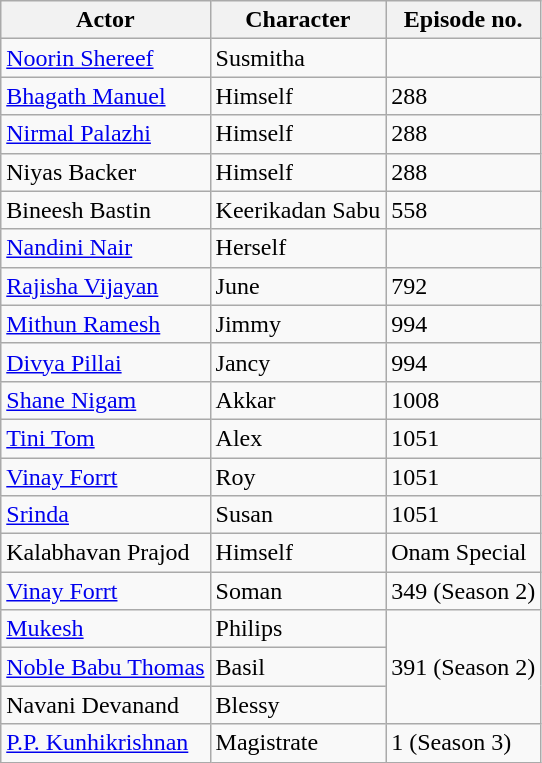<table class="wikitable sortable mw-collapsible mw-collapsed">
<tr>
<th>Actor</th>
<th>Character</th>
<th>Episode no.</th>
</tr>
<tr>
<td><a href='#'>Noorin Shereef</a></td>
<td>Susmitha</td>
<td></td>
</tr>
<tr>
<td><a href='#'>Bhagath Manuel</a></td>
<td>Himself</td>
<td>288</td>
</tr>
<tr>
<td><a href='#'>Nirmal Palazhi</a></td>
<td>Himself</td>
<td>288</td>
</tr>
<tr>
<td>Niyas Backer</td>
<td>Himself</td>
<td>288</td>
</tr>
<tr>
<td>Bineesh Bastin</td>
<td>Keerikadan Sabu</td>
<td>558</td>
</tr>
<tr>
<td><a href='#'>Nandini Nair</a></td>
<td>Herself</td>
<td></td>
</tr>
<tr>
<td><a href='#'>Rajisha Vijayan</a></td>
<td>June</td>
<td>792</td>
</tr>
<tr>
<td><a href='#'>Mithun Ramesh</a></td>
<td>Jimmy</td>
<td>994</td>
</tr>
<tr>
<td><a href='#'>Divya Pillai</a></td>
<td>Jancy</td>
<td>994</td>
</tr>
<tr>
<td><a href='#'>Shane Nigam</a></td>
<td>Akkar</td>
<td>1008</td>
</tr>
<tr>
<td><a href='#'>Tini Tom</a></td>
<td>Alex</td>
<td>1051</td>
</tr>
<tr>
<td><a href='#'>Vinay Forrt</a></td>
<td>Roy</td>
<td>1051</td>
</tr>
<tr>
<td><a href='#'>Srinda</a></td>
<td>Susan</td>
<td>1051</td>
</tr>
<tr>
<td>Kalabhavan Prajod</td>
<td>Himself</td>
<td>Onam Special</td>
</tr>
<tr>
<td><a href='#'>Vinay Forrt</a></td>
<td>Soman</td>
<td>349 (Season 2)</td>
</tr>
<tr>
<td><a href='#'>Mukesh</a></td>
<td>Philips</td>
<td rowspan="3">391 (Season 2)</td>
</tr>
<tr>
<td><a href='#'>Noble Babu Thomas</a></td>
<td>Basil</td>
</tr>
<tr>
<td>Navani Devanand</td>
<td>Blessy</td>
</tr>
<tr>
<td><a href='#'>P.P. Kunhikrishnan</a></td>
<td>Magistrate</td>
<td>1 (Season 3)</td>
</tr>
</table>
